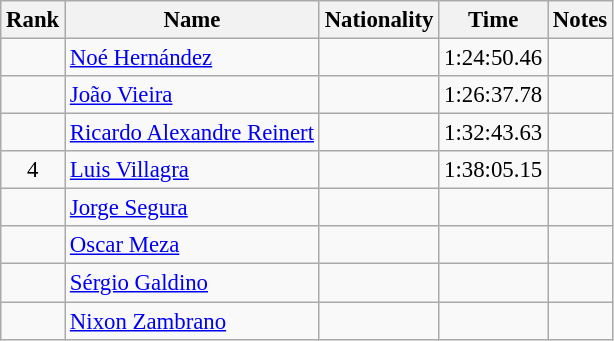<table class="wikitable sortable" style="text-align:center;font-size:95%">
<tr>
<th>Rank</th>
<th>Name</th>
<th>Nationality</th>
<th>Time</th>
<th>Notes</th>
</tr>
<tr>
<td></td>
<td align=left><a href='#'>Noé Hernández</a></td>
<td align=left></td>
<td>1:24:50.46</td>
<td></td>
</tr>
<tr>
<td></td>
<td align=left><a href='#'>João Vieira</a></td>
<td align=left></td>
<td>1:26:37.78</td>
<td></td>
</tr>
<tr>
<td></td>
<td align=left><a href='#'>Ricardo Alexandre Reinert</a></td>
<td align=left></td>
<td>1:32:43.63</td>
<td></td>
</tr>
<tr>
<td>4</td>
<td align=left><a href='#'>Luis Villagra</a></td>
<td align=left></td>
<td>1:38:05.15</td>
<td></td>
</tr>
<tr>
<td></td>
<td align=left><a href='#'>Jorge Segura</a></td>
<td align=left></td>
<td></td>
<td></td>
</tr>
<tr>
<td></td>
<td align=left><a href='#'>Oscar Meza</a></td>
<td align=left></td>
<td></td>
<td></td>
</tr>
<tr>
<td></td>
<td align=left><a href='#'>Sérgio Galdino</a></td>
<td align=left></td>
<td></td>
<td></td>
</tr>
<tr>
<td></td>
<td align=left><a href='#'>Nixon Zambrano</a></td>
<td align=left></td>
<td></td>
<td></td>
</tr>
</table>
